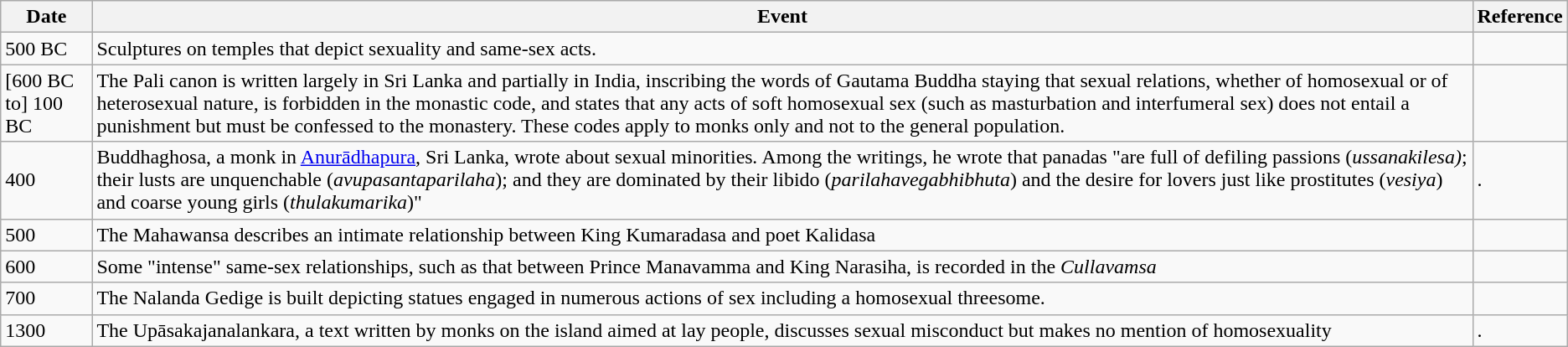<table class="wikitable">
<tr>
<th>Date</th>
<th>Event</th>
<th>Reference</th>
</tr>
<tr>
<td>500 BC</td>
<td>Sculptures on temples that depict sexuality and same-sex acts.</td>
<td></td>
</tr>
<tr>
<td>[600 BC to] 100 BC</td>
<td>The Pali canon is written largely in Sri Lanka and partially in India, inscribing the words of Gautama Buddha staying that sexual relations, whether of homosexual or of heterosexual nature, is forbidden in the monastic code, and states that any acts of soft homosexual sex (such as masturbation and interfumeral sex) does not entail a punishment but must be confessed to the monastery. These codes apply to monks only and not to the general population.</td>
<td></td>
</tr>
<tr>
<td>400</td>
<td>Buddhaghosa, a monk in <a href='#'>Anurādhapura</a>, Sri Lanka, wrote about sexual minorities<em>.</em> Among the writings, he wrote that panadas "are full of defiling passions (<em>ussanakilesa)</em>; their lusts are unquenchable (<em>avupasantaparilaha</em>); and they are dominated by their libido (<em>parilahavegabhibhuta</em>) and the desire for lovers just like prostitutes (<em>vesiya</em>) and coarse young girls (<em>thulakumarika</em>)"</td>
<td>.</td>
</tr>
<tr>
<td>500</td>
<td>The Mahawansa describes an intimate relationship between King Kumaradasa and poet Kalidasa</td>
<td></td>
</tr>
<tr>
<td>600</td>
<td>Some "intense" same-sex relationships, such as that between Prince Manavamma and King Narasiha, is recorded in the <em>Cullavamsa</em></td>
<td></td>
</tr>
<tr>
<td>700</td>
<td>The Nalanda Gedige is built depicting statues engaged in numerous actions of sex including a homosexual threesome.</td>
<td></td>
</tr>
<tr>
<td>1300</td>
<td>The Upāsakajanalankara, a text written by monks on the island aimed at lay people, discusses sexual misconduct but makes no mention of homosexuality</td>
<td>.</td>
</tr>
</table>
